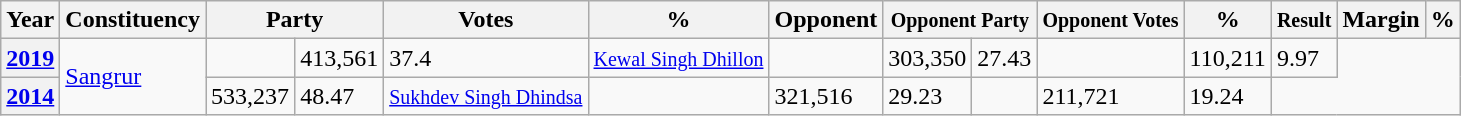<table class="sortable wikitable">
<tr>
<th>Year</th>
<th>Constituency</th>
<th colspan="2">Party</th>
<th>Votes</th>
<th>%</th>
<th>Opponent</th>
<th colspan="2"><small>Opponent Party</small></th>
<th><small>Opponent Votes</small></th>
<th>%</th>
<th><small>Result</small></th>
<th>Margin</th>
<th>%</th>
</tr>
<tr>
<th><a href='#'>2019</a></th>
<td rowspan=2><a href='#'>Sangrur</a></td>
<td></td>
<td>413,561</td>
<td>37.4</td>
<td><small><a href='#'>Kewal Singh Dhillon</a></small></td>
<td></td>
<td>303,350</td>
<td>27.43</td>
<td></td>
<td>110,211</td>
<td>9.97</td>
</tr>
<tr>
<th><a href='#'>2014</a></th>
<td>533,237</td>
<td>48.47</td>
<td><small><a href='#'>Sukhdev Singh Dhindsa</a></small></td>
<td></td>
<td>321,516</td>
<td>29.23</td>
<td></td>
<td>211,721</td>
<td>19.24</td>
</tr>
</table>
